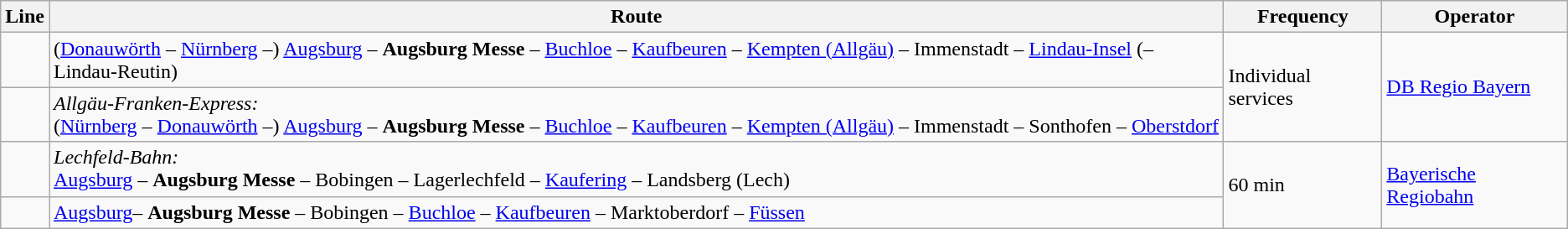<table class="wikitable">
<tr>
<th>Line</th>
<th>Route</th>
<th>Frequency</th>
<th>Operator</th>
</tr>
<tr>
<td align="center"></td>
<td>(<a href='#'>Donauwörth</a> – <a href='#'>Nürnberg</a> –) <a href='#'>Augsburg</a> – <strong>Augsburg Messe</strong> – <a href='#'>Buchloe</a> – <a href='#'>Kaufbeuren</a> – <a href='#'>Kempten (Allgäu)</a> – Immenstadt – <a href='#'>Lindau-Insel</a> (– Lindau-Reutin)</td>
<td rowspan="2">Individual services</td>
<td rowspan="2"><a href='#'>DB Regio Bayern</a></td>
</tr>
<tr>
<td align="center"></td>
<td><em>Allgäu-Franken-Express:</em><br>(<a href='#'>Nürnberg</a> – <a href='#'>Donauwörth</a> –) <a href='#'>Augsburg</a> – <strong>Augsburg Messe</strong> – <a href='#'>Buchloe</a> – <a href='#'>Kaufbeuren</a> – <a href='#'>Kempten (Allgäu)</a> – Immenstadt – Sonthofen – <a href='#'>Oberstdorf</a></td>
</tr>
<tr>
<td align="center"></td>
<td><em>Lechfeld-Bahn:</em><br><a href='#'>Augsburg</a> – <strong>Augsburg Messe</strong> – Bobingen – Lagerlechfeld – <a href='#'>Kaufering</a> – Landsberg (Lech)</td>
<td rowspan="2">60 min</td>
<td rowspan="2"><a href='#'>Bayerische Regiobahn</a></td>
</tr>
<tr>
<td align="center"></td>
<td><a href='#'>Augsburg</a>– <strong>Augsburg Messe</strong> – Bobingen – <a href='#'>Buchloe</a> – <a href='#'>Kaufbeuren</a> – Marktoberdorf – <a href='#'>Füssen</a></td>
</tr>
</table>
